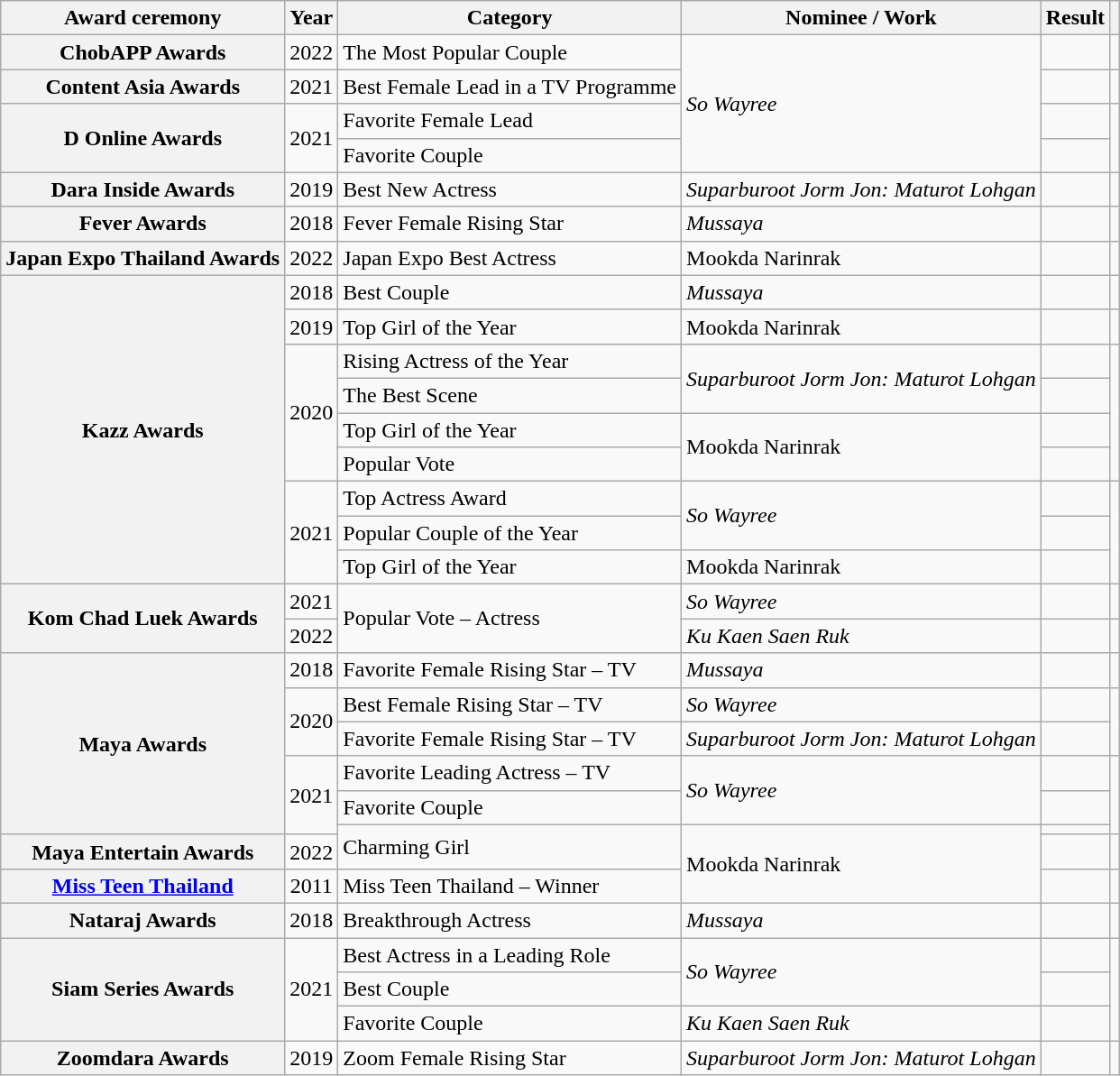<table class="wikitable sortable plainrowheaders">
<tr>
<th scope="col">Award ceremony</th>
<th scope="col">Year</th>
<th scope="col">Category</th>
<th scope="col">Nominee / Work</th>
<th scope="col">Result</th>
<th scope="col"></th>
</tr>
<tr>
<th scope="row">ChobAPP Awards</th>
<td style="text-align:center">2022</td>
<td>The Most Popular Couple </td>
<td rowspan="4"><em>So Wayree</em></td>
<td></td>
<td></td>
</tr>
<tr>
<th scope="row" rowspan="1">Content Asia Awards</th>
<td style="text-align:center">2021</td>
<td>Best Female Lead in a TV Programme</td>
<td></td>
<td style="text-align:center"></td>
</tr>
<tr>
<th scope="row" rowspan="2">D Online Awards</th>
<td rowspan="2" style="text-align:center">2021</td>
<td>Favorite Female Lead</td>
<td></td>
<td rowspan="2" style="text-align:center"></td>
</tr>
<tr>
<td>Favorite Couple </td>
<td></td>
</tr>
<tr>
<th scope="row" rowspan="1">Dara Inside Awards</th>
<td style="text-align:center">2019</td>
<td>Best New Actress</td>
<td><em>Suparburoot Jorm Jon: Maturot Lohgan</em></td>
<td></td>
<td style="text-align:center"></td>
</tr>
<tr>
<th scope="row" rowspan="1">Fever Awards</th>
<td style="text-align:center">2018</td>
<td>Fever Female Rising Star</td>
<td><em>Mussaya</em></td>
<td></td>
<td style="text-align:center"></td>
</tr>
<tr>
<th scope="row" rowspan="1">Japan Expo Thailand Awards</th>
<td style="text-align:center">2022</td>
<td>Japan Expo Best Actress</td>
<td>Mookda Narinrak</td>
<td></td>
<td style="text-align:center"></td>
</tr>
<tr>
<th scope="row" rowspan="9">Kazz Awards</th>
<td style="text-align:center">2018</td>
<td>Best Couple </td>
<td><em>Mussaya</em></td>
<td></td>
<td style="text-align:center"></td>
</tr>
<tr>
<td style="text-align:center">2019</td>
<td>Top Girl of the Year</td>
<td>Mookda Narinrak</td>
<td></td>
<td style="text-align:center"></td>
</tr>
<tr>
<td rowspan="4" style="text-align:center">2020</td>
<td>Rising Actress of the Year</td>
<td rowspan="2"><em>Suparburoot Jorm Jon: Maturot Lohgan</em></td>
<td></td>
<td rowspan="4" style="text-align:center"></td>
</tr>
<tr>
<td>The Best Scene </td>
<td></td>
</tr>
<tr>
<td>Top Girl of the Year</td>
<td rowspan="2">Mookda Narinrak</td>
<td></td>
</tr>
<tr>
<td>Popular Vote</td>
<td></td>
</tr>
<tr>
<td rowspan="3" style="text-align:center">2021</td>
<td>Top Actress Award</td>
<td rowspan="2"><em>So Wayree</em></td>
<td></td>
<td rowspan="3" style="text-align:center"></td>
</tr>
<tr>
<td>Popular Couple of the Year </td>
<td></td>
</tr>
<tr>
<td>Top Girl of the Year</td>
<td>Mookda Narinrak</td>
<td></td>
</tr>
<tr>
<th scope="row" rowspan="2">Kom Chad Luek Awards</th>
<td style="text-align:center">2021</td>
<td rowspan="2">Popular Vote – Actress</td>
<td><em>So Wayree</em></td>
<td></td>
<td style="text-align:center"></td>
</tr>
<tr>
<td style="text-align:center">2022</td>
<td><em>Ku Kaen Saen Ruk</em></td>
<td></td>
<td style="text-align:center"></td>
</tr>
<tr>
<th scope="row" rowspan="6">Maya Awards</th>
<td style="text-align:center">2018</td>
<td>Favorite Female Rising Star – TV</td>
<td><em>Mussaya</em></td>
<td></td>
<td style="text-align:center"></td>
</tr>
<tr>
<td rowspan="2" style="text-align:center">2020</td>
<td>Best Female Rising Star – TV</td>
<td><em>So Wayree</em></td>
<td></td>
<td rowspan="2" style="text-align:center"></td>
</tr>
<tr>
<td>Favorite Female Rising Star – TV</td>
<td><em>Suparburoot Jorm Jon: Maturot Lohgan</em></td>
<td></td>
</tr>
<tr>
<td rowspan="3" style="text-align:center">2021</td>
<td>Favorite Leading Actress – TV</td>
<td rowspan="2"><em>So Wayree</em></td>
<td></td>
<td rowspan="3" style="text-align:center"></td>
</tr>
<tr>
<td>Favorite Couple </td>
<td></td>
</tr>
<tr>
<td rowspan="2">Charming Girl</td>
<td rowspan="3">Mookda Narinrak</td>
<td></td>
</tr>
<tr>
<th scope="row" rowspan="1">Maya Entertain Awards</th>
<td style="text-align:center">2022</td>
<td></td>
<td style="text-align:center"></td>
</tr>
<tr>
<th scope="row" rowspan="1"><a href='#'>Miss Teen Thailand</a></th>
<td style="text-align:center">2011</td>
<td>Miss Teen Thailand – Winner</td>
<td></td>
<td style="text-align:center"></td>
</tr>
<tr>
<th scope="row" rowspan="1">Nataraj Awards</th>
<td style="text-align:center">2018</td>
<td>Breakthrough Actress</td>
<td><em>Mussaya</em></td>
<td></td>
<td style="text-align:center"></td>
</tr>
<tr>
<th scope="row" rowspan="3">Siam Series Awards</th>
<td rowspan="3" style="text-align:center">2021</td>
<td>Best Actress in a Leading Role</td>
<td rowspan="2"><em>So Wayree</em></td>
<td></td>
<td rowspan="3" style="text-align:center"></td>
</tr>
<tr>
<td>Best Couple </td>
<td></td>
</tr>
<tr>
<td>Favorite Couple </td>
<td><em>Ku Kaen Saen Ruk</em></td>
<td></td>
</tr>
<tr>
<th scope="row" rowspan="1">Zoomdara Awards</th>
<td style="text-align:center">2019</td>
<td>Zoom Female Rising Star</td>
<td><em>Suparburoot Jorm Jon: Maturot Lohgan</em></td>
<td></td>
<td style="text-align:center"></td>
</tr>
</table>
